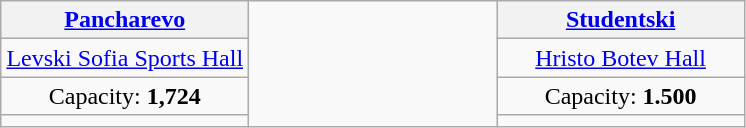<table class="wikitable" style="text-align:center">
<tr>
<th width=33.3%><a href='#'>Pancharevo</a></th>
<td width=33.3% rowspan=4></td>
<th width=33.3%><a href='#'>Studentski</a></th>
</tr>
<tr>
<td><a href='#'>Levski Sofia Sports Hall</a></td>
<td><a href='#'>Hristo Botev Hall</a></td>
</tr>
<tr>
<td>Capacity: <strong>1,724</strong></td>
<td>Capacity: <strong>1.500</strong></td>
</tr>
<tr>
<td></td>
<td></td>
</tr>
</table>
